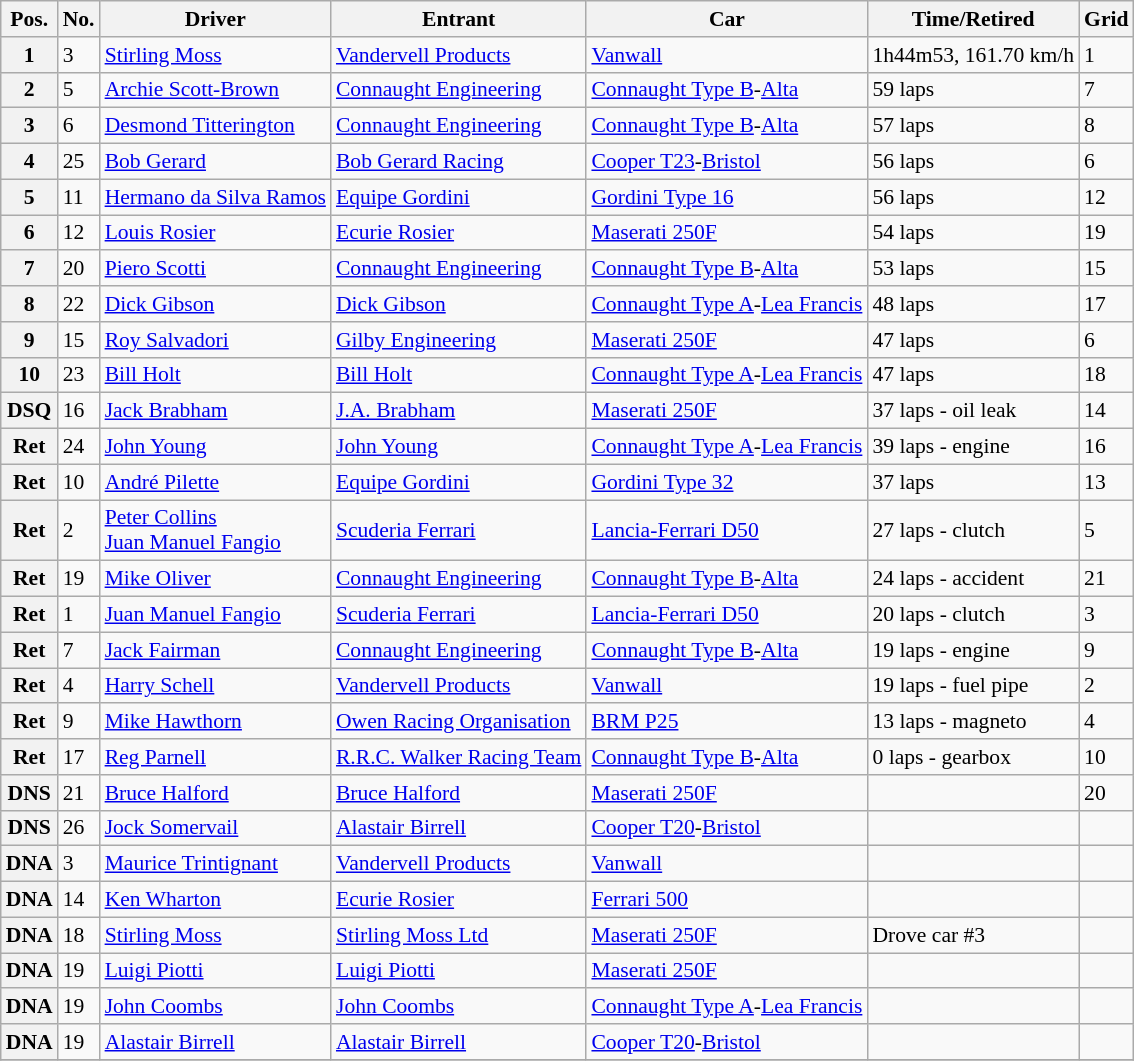<table class="wikitable" style="font-size: 90%;">
<tr>
<th>Pos.</th>
<th>No.</th>
<th>Driver</th>
<th>Entrant</th>
<th>Car</th>
<th>Time/Retired</th>
<th>Grid</th>
</tr>
<tr>
<th>1</th>
<td>3</td>
<td> <a href='#'>Stirling Moss</a></td>
<td><a href='#'>Vandervell Products</a></td>
<td><a href='#'>Vanwall</a></td>
<td>1h44m53, 161.70 km/h</td>
<td>1</td>
</tr>
<tr>
<th>2</th>
<td>5</td>
<td> <a href='#'>Archie Scott-Brown</a></td>
<td><a href='#'>Connaught Engineering</a></td>
<td><a href='#'>Connaught Type B</a>-<a href='#'>Alta</a></td>
<td>59 laps</td>
<td>7</td>
</tr>
<tr>
<th>3</th>
<td>6</td>
<td> <a href='#'>Desmond Titterington</a></td>
<td><a href='#'>Connaught Engineering</a></td>
<td><a href='#'>Connaught Type B</a>-<a href='#'>Alta</a></td>
<td>57 laps</td>
<td>8</td>
</tr>
<tr>
<th>4</th>
<td>25</td>
<td> <a href='#'>Bob Gerard</a></td>
<td><a href='#'>Bob Gerard Racing</a></td>
<td><a href='#'>Cooper T23</a>-<a href='#'>Bristol</a></td>
<td>56 laps</td>
<td>6</td>
</tr>
<tr>
<th>5</th>
<td>11</td>
<td> <a href='#'>Hermano da Silva Ramos</a></td>
<td><a href='#'>Equipe Gordini</a></td>
<td><a href='#'>Gordini Type 16</a></td>
<td>56 laps</td>
<td>12</td>
</tr>
<tr>
<th>6</th>
<td>12</td>
<td> <a href='#'>Louis Rosier</a></td>
<td><a href='#'>Ecurie Rosier</a></td>
<td><a href='#'>Maserati 250F</a></td>
<td>54 laps</td>
<td>19</td>
</tr>
<tr>
<th>7</th>
<td>20</td>
<td> <a href='#'>Piero Scotti</a></td>
<td><a href='#'>Connaught Engineering</a></td>
<td><a href='#'>Connaught Type B</a>-<a href='#'>Alta</a></td>
<td>53 laps</td>
<td>15</td>
</tr>
<tr>
<th>8</th>
<td>22</td>
<td> <a href='#'>Dick Gibson</a></td>
<td><a href='#'>Dick Gibson</a></td>
<td><a href='#'>Connaught Type A</a>-<a href='#'>Lea Francis</a></td>
<td>48 laps</td>
<td>17</td>
</tr>
<tr>
<th>9</th>
<td>15</td>
<td> <a href='#'>Roy Salvadori</a></td>
<td><a href='#'>Gilby Engineering</a></td>
<td><a href='#'>Maserati 250F</a></td>
<td>47 laps</td>
<td>6</td>
</tr>
<tr>
<th>10</th>
<td>23</td>
<td> <a href='#'>Bill Holt</a></td>
<td><a href='#'>Bill Holt</a></td>
<td><a href='#'>Connaught Type A</a>-<a href='#'>Lea Francis</a></td>
<td>47 laps</td>
<td>18</td>
</tr>
<tr>
<th>DSQ</th>
<td>16</td>
<td> <a href='#'>Jack Brabham</a></td>
<td><a href='#'>J.A. Brabham</a></td>
<td><a href='#'>Maserati 250F</a></td>
<td>37 laps - oil leak</td>
<td>14</td>
</tr>
<tr>
<th>Ret</th>
<td>24</td>
<td> <a href='#'>John Young</a></td>
<td><a href='#'>John Young</a></td>
<td><a href='#'>Connaught Type A</a>-<a href='#'>Lea Francis</a></td>
<td>39 laps - engine</td>
<td>16</td>
</tr>
<tr>
<th>Ret</th>
<td>10</td>
<td> <a href='#'>André Pilette</a></td>
<td><a href='#'>Equipe Gordini</a></td>
<td><a href='#'>Gordini Type 32</a></td>
<td>37 laps</td>
<td>13</td>
</tr>
<tr>
<th>Ret</th>
<td>2</td>
<td> <a href='#'>Peter Collins</a><br> <a href='#'>Juan Manuel Fangio</a></td>
<td><a href='#'>Scuderia Ferrari</a></td>
<td><a href='#'>Lancia-Ferrari D50</a></td>
<td>27 laps - clutch</td>
<td>5</td>
</tr>
<tr>
<th>Ret</th>
<td>19</td>
<td> <a href='#'>Mike Oliver</a></td>
<td><a href='#'>Connaught Engineering</a></td>
<td><a href='#'>Connaught Type B</a>-<a href='#'>Alta</a></td>
<td>24 laps - accident</td>
<td>21</td>
</tr>
<tr>
<th>Ret</th>
<td>1</td>
<td> <a href='#'>Juan Manuel Fangio</a></td>
<td><a href='#'>Scuderia Ferrari</a></td>
<td><a href='#'>Lancia-Ferrari D50</a></td>
<td>20 laps - clutch</td>
<td>3</td>
</tr>
<tr>
<th>Ret</th>
<td>7</td>
<td> <a href='#'>Jack Fairman</a></td>
<td><a href='#'>Connaught Engineering</a></td>
<td><a href='#'>Connaught Type B</a>-<a href='#'>Alta</a></td>
<td>19 laps - engine</td>
<td>9</td>
</tr>
<tr>
<th>Ret</th>
<td>4</td>
<td> <a href='#'>Harry Schell</a></td>
<td><a href='#'>Vandervell Products</a></td>
<td><a href='#'>Vanwall</a></td>
<td>19 laps - fuel pipe</td>
<td>2</td>
</tr>
<tr>
<th>Ret</th>
<td>9</td>
<td> <a href='#'>Mike Hawthorn</a></td>
<td><a href='#'>Owen Racing Organisation</a></td>
<td><a href='#'>BRM P25</a></td>
<td>13 laps - magneto</td>
<td>4</td>
</tr>
<tr>
<th>Ret</th>
<td>17</td>
<td> <a href='#'>Reg Parnell</a></td>
<td><a href='#'>R.R.C. Walker Racing Team</a></td>
<td><a href='#'>Connaught Type B</a>-<a href='#'>Alta</a></td>
<td>0 laps - gearbox</td>
<td>10</td>
</tr>
<tr>
<th>DNS</th>
<td>21</td>
<td> <a href='#'>Bruce Halford</a></td>
<td><a href='#'>Bruce Halford</a></td>
<td><a href='#'>Maserati 250F</a></td>
<td></td>
<td>20</td>
</tr>
<tr>
<th>DNS</th>
<td>26</td>
<td> <a href='#'>Jock Somervail</a></td>
<td><a href='#'>Alastair Birrell</a></td>
<td><a href='#'>Cooper T20</a>-<a href='#'>Bristol</a></td>
<td></td>
<td></td>
</tr>
<tr>
<th>DNA</th>
<td>3</td>
<td> <a href='#'>Maurice Trintignant</a></td>
<td><a href='#'>Vandervell Products</a></td>
<td><a href='#'>Vanwall</a></td>
<td></td>
<td></td>
</tr>
<tr>
<th>DNA</th>
<td>14</td>
<td> <a href='#'>Ken Wharton</a></td>
<td><a href='#'>Ecurie Rosier</a></td>
<td><a href='#'>Ferrari 500</a></td>
<td></td>
<td></td>
</tr>
<tr>
<th>DNA</th>
<td>18</td>
<td> <a href='#'>Stirling Moss</a></td>
<td><a href='#'>Stirling Moss Ltd</a></td>
<td><a href='#'>Maserati 250F</a></td>
<td>Drove car #3</td>
<td></td>
</tr>
<tr>
<th>DNA</th>
<td>19</td>
<td> <a href='#'>Luigi Piotti</a></td>
<td><a href='#'>Luigi Piotti</a></td>
<td><a href='#'>Maserati 250F</a></td>
<td></td>
<td></td>
</tr>
<tr>
<th>DNA</th>
<td>19</td>
<td> <a href='#'>John Coombs</a></td>
<td><a href='#'>John Coombs</a></td>
<td><a href='#'>Connaught Type A</a>-<a href='#'>Lea Francis</a></td>
<td></td>
<td></td>
</tr>
<tr>
<th>DNA</th>
<td>19</td>
<td> <a href='#'>Alastair Birrell</a></td>
<td><a href='#'>Alastair Birrell</a></td>
<td><a href='#'>Cooper T20</a>-<a href='#'>Bristol</a></td>
<td></td>
<td></td>
</tr>
<tr>
</tr>
</table>
